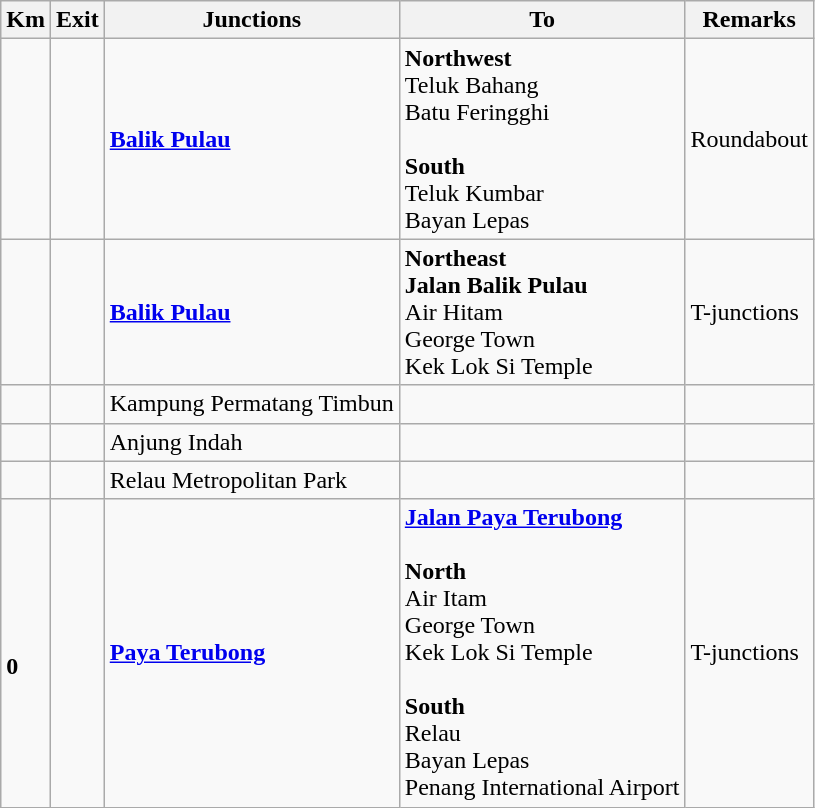<table class="wikitable">
<tr>
<th>Km</th>
<th>Exit</th>
<th>Junctions</th>
<th>To</th>
<th>Remarks</th>
</tr>
<tr>
<td></td>
<td></td>
<td><strong><a href='#'>Balik Pulau</a></strong></td>
<td><strong>Northwest</strong><br> Teluk Bahang<br> Batu Feringghi<br><br><strong>South</strong><br> Teluk Kumbar<br> Bayan Lepas</td>
<td>Roundabout</td>
</tr>
<tr>
<td></td>
<td></td>
<td><strong><a href='#'>Balik Pulau</a></strong></td>
<td><strong>Northeast</strong><br><strong>Jalan Balik Pulau</strong><br>Air Hitam<br>George Town<br>Kek Lok Si Temple</td>
<td>T-junctions</td>
</tr>
<tr>
<td></td>
<td></td>
<td>Kampung Permatang Timbun</td>
<td></td>
<td></td>
</tr>
<tr>
<td></td>
<td></td>
<td> Anjung Indah</td>
<td>     </td>
<td></td>
</tr>
<tr>
<td></td>
<td></td>
<td>Relau Metropolitan Park</td>
<td></td>
<td></td>
</tr>
<tr>
<td><br><strong>0</strong></td>
<td></td>
<td><strong><a href='#'>Paya Terubong</a></strong></td>
<td> <strong><a href='#'>Jalan Paya Terubong</a></strong><br><br><strong>North</strong><br>Air Itam<br>George Town<br>Kek Lok Si Temple<br><br><strong>South</strong><br>Relau<br>Bayan Lepas<br>Penang International Airport </td>
<td>T-junctions</td>
</tr>
</table>
